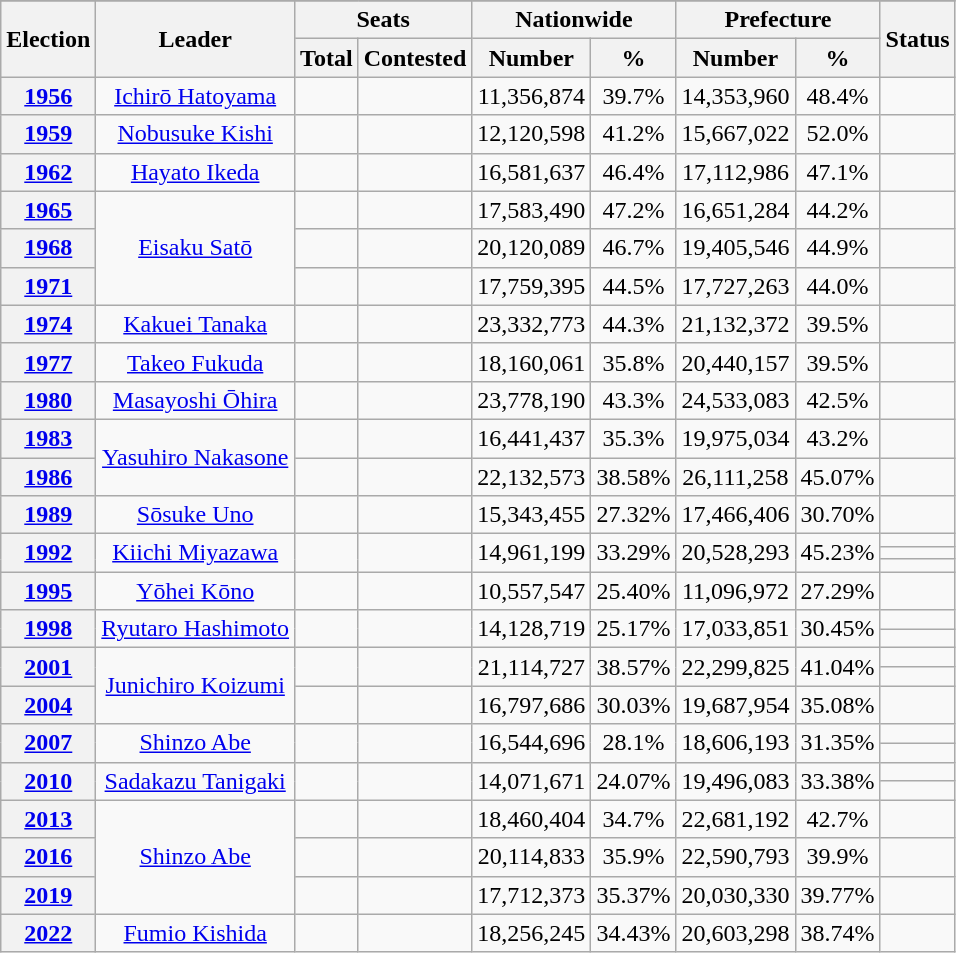<table class="wikitable">
<tr>
</tr>
<tr>
<th rowspan=2>Election</th>
<th rowspan=2>Leader</th>
<th colspan=2>Seats</th>
<th colspan=2>Nationwide</th>
<th colspan=2>Prefecture</th>
<th rowspan=2>Status</th>
</tr>
<tr>
<th>Total</th>
<th>Contested</th>
<th>Number</th>
<th>%</th>
<th>Number</th>
<th>%</th>
</tr>
<tr style="text-align:center;">
<th><a href='#'>1956</a></th>
<td><a href='#'>Ichirō Hatoyama</a></td>
<td></td>
<td></td>
<td>11,356,874</td>
<td>39.7%</td>
<td>14,353,960</td>
<td>48.4%</td>
<td></td>
</tr>
<tr style="text-align:center;">
<th><a href='#'>1959</a></th>
<td><a href='#'>Nobusuke Kishi</a></td>
<td></td>
<td></td>
<td>12,120,598</td>
<td>41.2%</td>
<td>15,667,022</td>
<td>52.0%</td>
<td></td>
</tr>
<tr style="text-align:center;">
<th><a href='#'>1962</a></th>
<td><a href='#'>Hayato Ikeda</a></td>
<td></td>
<td></td>
<td>16,581,637</td>
<td>46.4%</td>
<td>17,112,986</td>
<td>47.1%</td>
<td></td>
</tr>
<tr style="text-align:center;">
<th><a href='#'>1965</a></th>
<td rowspan="3"><a href='#'>Eisaku Satō</a></td>
<td></td>
<td></td>
<td>17,583,490</td>
<td>47.2%</td>
<td>16,651,284</td>
<td>44.2%</td>
<td></td>
</tr>
<tr style="text-align:center;">
<th><a href='#'>1968</a></th>
<td></td>
<td></td>
<td>20,120,089</td>
<td>46.7%</td>
<td>19,405,546</td>
<td>44.9%</td>
<td></td>
</tr>
<tr style="text-align:center;">
<th><a href='#'>1971</a></th>
<td></td>
<td></td>
<td>17,759,395</td>
<td>44.5%</td>
<td>17,727,263</td>
<td>44.0%</td>
<td></td>
</tr>
<tr style="text-align:center;">
<th><a href='#'>1974</a></th>
<td><a href='#'>Kakuei Tanaka</a></td>
<td></td>
<td></td>
<td>23,332,773</td>
<td>44.3%</td>
<td>21,132,372</td>
<td>39.5%</td>
<td></td>
</tr>
<tr style="text-align:center;">
<th><a href='#'>1977</a></th>
<td><a href='#'>Takeo Fukuda</a></td>
<td></td>
<td></td>
<td>18,160,061</td>
<td>35.8%</td>
<td>20,440,157</td>
<td>39.5%</td>
<td></td>
</tr>
<tr style="text-align:center;">
<th><a href='#'>1980</a></th>
<td><a href='#'>Masayoshi Ōhira</a></td>
<td></td>
<td></td>
<td>23,778,190</td>
<td>43.3%</td>
<td>24,533,083</td>
<td>42.5%</td>
<td></td>
</tr>
<tr style="text-align:center;">
<th><a href='#'>1983</a></th>
<td rowspan="2"><a href='#'>Yasuhiro Nakasone</a></td>
<td></td>
<td></td>
<td>16,441,437</td>
<td>35.3%</td>
<td>19,975,034</td>
<td>43.2%</td>
<td></td>
</tr>
<tr style="text-align:center;">
<th><a href='#'>1986</a></th>
<td></td>
<td></td>
<td>22,132,573</td>
<td>38.58%</td>
<td>26,111,258</td>
<td>45.07%</td>
<td></td>
</tr>
<tr style="text-align:center;">
<th><a href='#'>1989</a></th>
<td><a href='#'>Sōsuke Uno</a></td>
<td></td>
<td></td>
<td>15,343,455</td>
<td>27.32%</td>
<td>17,466,406</td>
<td>30.70%</td>
<td></td>
</tr>
<tr style="text-align:center;">
<th rowspan="3"><a href='#'>1992</a></th>
<td rowspan="3"><a href='#'>Kiichi Miyazawa</a></td>
<td rowspan="3"></td>
<td rowspan="3"></td>
<td rowspan="3">14,961,199</td>
<td rowspan="3">33.29%</td>
<td rowspan="3">20,528,293</td>
<td rowspan="3">45.23%</td>
<td></td>
</tr>
<tr>
<td></td>
</tr>
<tr>
<td></td>
</tr>
<tr style="text-align:center;">
<th><a href='#'>1995</a></th>
<td><a href='#'>Yōhei Kōno</a></td>
<td></td>
<td></td>
<td>10,557,547</td>
<td>25.40%</td>
<td>11,096,972</td>
<td>27.29%</td>
<td></td>
</tr>
<tr style="text-align:center;">
<th rowspan="2"><a href='#'>1998</a></th>
<td rowspan="2"><a href='#'>Ryutaro Hashimoto</a></td>
<td rowspan="2"></td>
<td rowspan="2"></td>
<td rowspan="2">14,128,719</td>
<td rowspan="2">25.17%</td>
<td rowspan="2">17,033,851</td>
<td rowspan="2">30.45%</td>
<td></td>
</tr>
<tr>
<td></td>
</tr>
<tr style="text-align:center;">
<th rowspan="2"><a href='#'>2001</a></th>
<td rowspan="3"><a href='#'>Junichiro Koizumi</a></td>
<td rowspan="2"></td>
<td rowspan="2"></td>
<td rowspan="2">21,114,727</td>
<td rowspan="2">38.57%</td>
<td rowspan="2">22,299,825</td>
<td rowspan="2">41.04%</td>
<td></td>
</tr>
<tr>
<td></td>
</tr>
<tr style="text-align:center;">
<th><a href='#'>2004</a></th>
<td></td>
<td></td>
<td>16,797,686</td>
<td>30.03%</td>
<td>19,687,954</td>
<td>35.08%</td>
<td></td>
</tr>
<tr style="text-align:center;">
<th rowspan="2"><a href='#'>2007</a></th>
<td rowspan="2"><a href='#'>Shinzo Abe</a></td>
<td rowspan="2"></td>
<td rowspan="2"></td>
<td rowspan="2">16,544,696</td>
<td rowspan="2">28.1%</td>
<td rowspan="2">18,606,193</td>
<td rowspan="2">31.35%</td>
<td></td>
</tr>
<tr>
<td></td>
</tr>
<tr style="text-align:center;">
<th rowspan="2"><a href='#'>2010</a></th>
<td rowspan="2"><a href='#'>Sadakazu Tanigaki</a></td>
<td rowspan="2"></td>
<td rowspan="2"></td>
<td rowspan="2">14,071,671</td>
<td rowspan="2">24.07%</td>
<td rowspan="2">19,496,083</td>
<td rowspan="2">33.38%</td>
<td></td>
</tr>
<tr>
<td></td>
</tr>
<tr style="text-align:center;">
<th><a href='#'>2013</a></th>
<td rowspan="3"><a href='#'>Shinzo Abe</a></td>
<td></td>
<td></td>
<td>18,460,404</td>
<td>34.7%</td>
<td>22,681,192</td>
<td>42.7%</td>
<td></td>
</tr>
<tr style="text-align:center;">
<th><a href='#'>2016</a></th>
<td></td>
<td></td>
<td>20,114,833</td>
<td>35.9%</td>
<td>22,590,793</td>
<td>39.9%</td>
<td></td>
</tr>
<tr style="text-align:center;">
<th><a href='#'>2019</a></th>
<td></td>
<td></td>
<td>17,712,373</td>
<td>35.37%</td>
<td>20,030,330</td>
<td>39.77%</td>
<td></td>
</tr>
<tr style="text-align:center;">
<th><a href='#'>2022</a></th>
<td><a href='#'>Fumio Kishida</a></td>
<td></td>
<td></td>
<td>18,256,245</td>
<td>34.43%</td>
<td>20,603,298</td>
<td>38.74%</td>
<td></td>
</tr>
</table>
